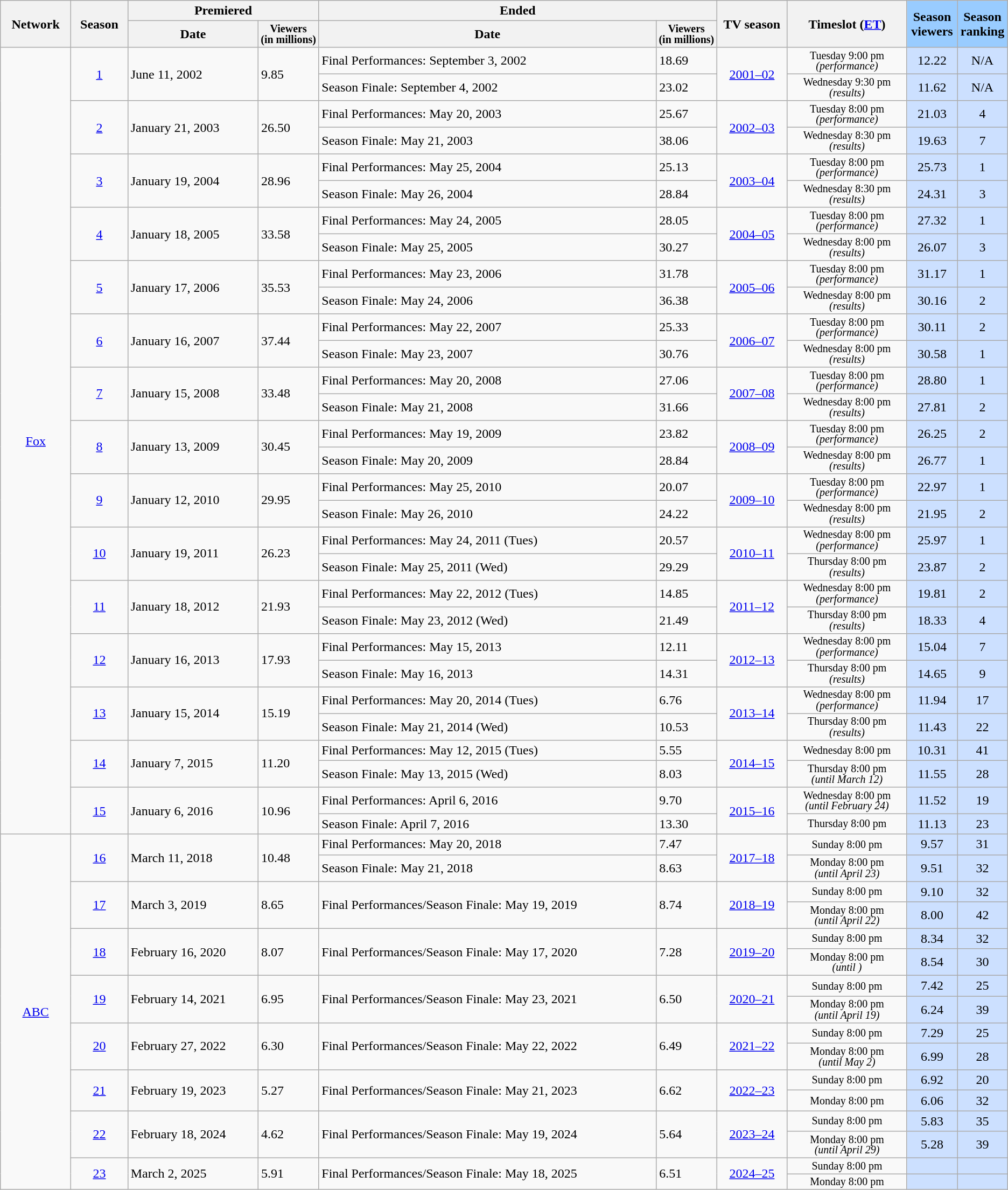<table class="wikitable">
<tr>
<th style="width:7%;" rowspan="2">Network</th>
<th rowspan=2>Season</th>
<th colspan=2>Premiered</th>
<th colspan=2>Ended</th>
<th style="width:7%;" rowspan="2">TV season</th>
<th rowspan=2>Timeslot (<a href='#'>ET</a>)</th>
<th style="width:5%; background:#9cf;" rowspan="2">Season<br>viewers</th>
<th style="width:5%; background:#9cf;" rowspan="2">Season<br>ranking</th>
</tr>
<tr>
<th>Date</th>
<th span style="width:6%; font-size:smaller; font-weight:bold; line-height:100%;">Viewers<br>(in millions)</th>
<th>Date</th>
<th span style="width:6%; font-size:smaller; font-weight:bold; line-height:100%;">Viewers<br>(in millions)</th>
</tr>
<tr>
<td rowspan=30 style="text-align:center"><a href='#'>Fox</a></td>
<td rowspan=2 style="text-align:center"><a href='#'>1</a></td>
<td rowspan=2>June 11, 2002</td>
<td rowspan=2>9.85</td>
<td>Final Performances: September 3, 2002</td>
<td>18.69</td>
<td rowspan=2 style="text-align:center"><a href='#'>2001–02</a></td>
<td style="font-size: smaller;text-align:center;line-height: 100%">Tuesday 9:00 pm<br><em>(performance)</em></td>
<td style="background:#cce0ff;text-align:center">12.22</td>
<td style="background:#cce0ff;text-align:center">N/A</td>
</tr>
<tr>
<td>Season Finale: September 4, 2002</td>
<td>23.02</td>
<td style="font-size: smaller;text-align:center;line-height: 100%">Wednesday 9:30 pm<br><em>(results)</em></td>
<td style="background:#cce0ff;text-align:center">11.62</td>
<td style="background:#cce0ff;text-align:center">N/A</td>
</tr>
<tr>
<td rowspan=2 style="text-align:center"><a href='#'>2</a></td>
<td rowspan=2>January 21, 2003</td>
<td rowspan=2>26.50</td>
<td>Final Performances: May 20, 2003</td>
<td>25.67</td>
<td rowspan=2 style="text-align:center"><a href='#'>2002–03</a></td>
<td style="font-size: smaller;text-align:center;line-height: 100%">Tuesday 8:00 pm<br><em>(performance)</em></td>
<td style="background:#cce0ff;text-align:center">21.03</td>
<td style="background:#cce0ff;text-align:center">4</td>
</tr>
<tr>
<td>Season Finale: May 21, 2003</td>
<td>38.06</td>
<td style="font-size: smaller;text-align:center;line-height: 100%">Wednesday 8:30 pm<br><em>(results)</em></td>
<td style="background:#cce0ff;text-align:center">19.63</td>
<td style="background:#cce0ff;text-align:center">7</td>
</tr>
<tr>
<td rowspan=2 style="text-align:center"><a href='#'>3</a></td>
<td rowspan=2>January 19, 2004</td>
<td rowspan=2>28.96</td>
<td>Final Performances: May 25, 2004</td>
<td>25.13</td>
<td rowspan=2 style="text-align:center"><a href='#'>2003–04</a></td>
<td style="font-size: smaller;text-align:center;line-height: 100%">Tuesday 8:00 pm<br><em>(performance)</em></td>
<td style="background:#cce0ff;text-align:center">25.73</td>
<td style="background:#cce0ff;text-align:center">1</td>
</tr>
<tr>
<td>Season Finale: May 26, 2004</td>
<td>28.84</td>
<td style="font-size: smaller;text-align:center;line-height: 100%">Wednesday 8:30 pm<br><em>(results)</em></td>
<td style="background:#cce0ff;text-align:center">24.31</td>
<td style="background:#cce0ff;text-align:center">3</td>
</tr>
<tr>
<td rowspan=2 style="text-align:center"><a href='#'>4</a></td>
<td rowspan=2>January 18, 2005</td>
<td rowspan=2>33.58</td>
<td>Final Performances: May 24, 2005</td>
<td>28.05</td>
<td rowspan=2 style="text-align:center"><a href='#'>2004–05</a></td>
<td style="font-size: smaller;text-align:center;line-height: 100%">Tuesday 8:00 pm<br><em>(performance)</em></td>
<td style="background:#cce0ff;text-align:center">27.32</td>
<td style="background:#cce0ff;text-align:center">1</td>
</tr>
<tr>
<td>Season Finale: May 25, 2005</td>
<td>30.27</td>
<td style="font-size: smaller;text-align:center;line-height: 100%">Wednesday 8:00 pm<br><em>(results)</em></td>
<td style="background:#cce0ff;text-align:center">26.07</td>
<td style="background:#cce0ff;text-align:center">3</td>
</tr>
<tr>
<td rowspan=2 style="text-align:center"><a href='#'>5</a></td>
<td rowspan=2>January 17, 2006</td>
<td rowspan=2>35.53</td>
<td>Final Performances: May 23, 2006</td>
<td>31.78</td>
<td rowspan=2 style="text-align:center"><a href='#'>2005–06</a></td>
<td style="font-size: smaller;text-align:center;line-height: 100%">Tuesday 8:00 pm<br><em>(performance)</em></td>
<td style="background:#cce0ff;text-align:center">31.17</td>
<td style="background:#cce0ff;text-align:center">1</td>
</tr>
<tr>
<td>Season Finale: May 24, 2006</td>
<td>36.38</td>
<td style="font-size: smaller;text-align:center;line-height: 100%">Wednesday 8:00 pm<br><em>(results)</em></td>
<td style="background:#cce0ff;text-align:center">30.16</td>
<td style="background:#cce0ff;text-align:center">2</td>
</tr>
<tr>
<td rowspan=2 style="text-align:center"><a href='#'>6</a></td>
<td rowspan=2>January 16, 2007</td>
<td rowspan=2>37.44</td>
<td>Final Performances: May 22, 2007</td>
<td>25.33</td>
<td rowspan=2 style="text-align:center"><a href='#'>2006–07</a></td>
<td style="font-size: smaller;text-align:center;line-height: 100%">Tuesday 8:00 pm<br><em>(performance)</em></td>
<td style="background:#cce0ff;text-align:center">30.11</td>
<td style="background:#cce0ff;text-align:center">2</td>
</tr>
<tr>
<td>Season Finale: May 23, 2007</td>
<td>30.76</td>
<td style="font-size: smaller;text-align:center;line-height: 100%">Wednesday 8:00 pm<br><em>(results)</em></td>
<td style="background:#cce0ff;text-align:center">30.58</td>
<td style="background:#cce0ff;text-align:center">1</td>
</tr>
<tr>
<td rowspan=2 style="text-align:center"><a href='#'>7</a></td>
<td rowspan=2>January 15, 2008</td>
<td rowspan=2>33.48</td>
<td>Final Performances: May 20, 2008</td>
<td>27.06</td>
<td rowspan=2 style="text-align:center"><a href='#'>2007–08</a></td>
<td style="font-size: smaller;text-align:center;line-height: 100%">Tuesday 8:00 pm<br><em>(performance)</em></td>
<td style="background:#cce0ff;text-align:center">28.80</td>
<td style="background:#cce0ff;text-align:center">1</td>
</tr>
<tr>
<td>Season Finale: May 21, 2008</td>
<td>31.66</td>
<td style="font-size: smaller;text-align:center;line-height: 100%">Wednesday 8:00 pm<br><em>(results)</em></td>
<td style="background:#cce0ff;text-align:center">27.81</td>
<td style="background:#cce0ff;text-align:center">2</td>
</tr>
<tr>
<td rowspan=2 style="text-align:center"><a href='#'>8</a></td>
<td rowspan=2>January 13, 2009</td>
<td rowspan=2>30.45</td>
<td>Final Performances: May 19, 2009</td>
<td>23.82</td>
<td rowspan=2 style="text-align:center"><a href='#'>2008–09</a></td>
<td style="font-size: smaller;text-align:center;line-height: 100%">Tuesday 8:00 pm<br><em>(performance)</em></td>
<td style="background:#cce0ff;text-align:center">26.25</td>
<td style="background:#cce0ff;text-align:center">2</td>
</tr>
<tr>
<td>Season Finale: May 20, 2009</td>
<td>28.84</td>
<td style="font-size: smaller;text-align:center;line-height: 100%">Wednesday 8:00 pm<br><em>(results)</em></td>
<td style="background:#cce0ff;text-align:center">26.77</td>
<td style="background:#cce0ff;text-align:center">1</td>
</tr>
<tr>
<td rowspan=2 style="text-align:center"><a href='#'>9</a></td>
<td rowspan=2>January 12, 2010</td>
<td rowspan=2>29.95</td>
<td>Final Performances: May 25, 2010</td>
<td>20.07</td>
<td rowspan=2 style="text-align:center"><a href='#'>2009–10</a></td>
<td style="font-size: smaller;text-align:center;line-height: 100%">Tuesday 8:00 pm<br><em>(performance)</em></td>
<td style="background:#cce0ff;text-align:center">22.97</td>
<td style="background:#cce0ff;text-align:center">1</td>
</tr>
<tr>
<td>Season Finale: May 26, 2010</td>
<td>24.22</td>
<td style="font-size: smaller;text-align:center;line-height: 100%">Wednesday 8:00 pm<br><em>(results)</em></td>
<td style="background:#cce0ff;text-align:center">21.95</td>
<td style="background:#cce0ff;text-align:center">2</td>
</tr>
<tr>
<td rowspan=2 style="text-align:center"><a href='#'>10</a></td>
<td rowspan=2>January 19, 2011</td>
<td rowspan=2>26.23</td>
<td>Final Performances: May 24, 2011 (Tues)</td>
<td>20.57</td>
<td rowspan=2 style="text-align:center"><a href='#'>2010–11</a></td>
<td style="font-size: smaller;text-align:center;line-height: 100%">Wednesday 8:00 pm<br><em>(performance)</em></td>
<td style="background:#cce0ff;text-align:center">25.97</td>
<td style="background:#cce0ff;text-align:center">1</td>
</tr>
<tr>
<td>Season Finale: May 25, 2011 (Wed)</td>
<td>29.29</td>
<td style="font-size: smaller;text-align:center;line-height: 100%">Thursday 8:00 pm<br><em>(results)</em></td>
<td style="background:#cce0ff;text-align:center">23.87</td>
<td style="background:#cce0ff;text-align:center">2</td>
</tr>
<tr>
<td rowspan=2 style="text-align:center"><a href='#'>11</a></td>
<td rowspan=2>January 18, 2012</td>
<td rowspan=2>21.93</td>
<td>Final Performances: May 22, 2012 (Tues)</td>
<td>14.85</td>
<td rowspan=2 style="text-align:center"><a href='#'>2011–12</a></td>
<td style="font-size: smaller;text-align:center;line-height: 100%">Wednesday 8:00 pm<br><em>(performance)</em></td>
<td style="background:#cce0ff;text-align:center">19.81</td>
<td style="background:#cce0ff;text-align:center">2</td>
</tr>
<tr>
<td>Season Finale: May 23, 2012 (Wed)</td>
<td>21.49</td>
<td style="font-size: smaller;text-align:center;line-height: 100%">Thursday 8:00 pm<br><em>(results)</em></td>
<td style="background:#cce0ff;text-align:center">18.33</td>
<td style="background:#cce0ff;text-align:center">4</td>
</tr>
<tr>
<td rowspan=2 style="text-align:center"><a href='#'>12</a></td>
<td rowspan=2>January 16, 2013</td>
<td rowspan=2>17.93</td>
<td>Final Performances: May 15, 2013</td>
<td>12.11</td>
<td rowspan=2 style="text-align:center"><a href='#'>2012–13</a></td>
<td style="font-size: smaller;text-align:center;line-height: 100%">Wednesday 8:00 pm<br><em>(performance)</em></td>
<td style="background:#cce0ff;text-align:center">15.04</td>
<td style="background:#cce0ff;text-align:center">7</td>
</tr>
<tr>
<td>Season Finale: May 16, 2013</td>
<td>14.31</td>
<td style="font-size: smaller;text-align:center;line-height: 100%">Thursday 8:00 pm<br><em>(results)</em></td>
<td style="background:#cce0ff;text-align:center">14.65</td>
<td style="background:#cce0ff;text-align:center">9</td>
</tr>
<tr>
<td rowspan=2 style="text-align:center"><a href='#'>13</a></td>
<td rowspan=2>January 15, 2014</td>
<td rowspan=2>15.19</td>
<td>Final Performances: May 20, 2014 (Tues)</td>
<td>6.76</td>
<td rowspan=2 style="text-align:center"><a href='#'>2013–14</a></td>
<td style="font-size: smaller;text-align:center;line-height: 100%">Wednesday 8:00 pm<br><em>(performance)</em></td>
<td style="background:#cce0ff;text-align:center">11.94</td>
<td style="background:#cce0ff;text-align:center">17</td>
</tr>
<tr>
<td>Season Finale: May 21, 2014 (Wed)</td>
<td>10.53</td>
<td style="font-size: smaller;text-align:center;line-height: 100%">Thursday 8:00 pm<br><em>(results)</em></td>
<td style="background:#cce0ff;text-align:center">11.43</td>
<td style="background:#cce0ff;text-align:center">22</td>
</tr>
<tr>
<td rowspan=2 style="text-align:center"><a href='#'>14</a></td>
<td rowspan=2>January 7, 2015</td>
<td rowspan=2>11.20</td>
<td>Final Performances: May 12, 2015 (Tues)</td>
<td>5.55</td>
<td rowspan=2 style="text-align:center"><a href='#'>2014–15</a></td>
<td style="font-size: smaller;text-align:center;line-height: 100%">Wednesday 8:00 pm<br></td>
<td style="background:#cce0ff;text-align:center">10.31</td>
<td style="background:#cce0ff;text-align:center">41</td>
</tr>
<tr>
<td>Season Finale: May 13, 2015 (Wed)</td>
<td>8.03</td>
<td style="font-size: smaller;text-align:center;line-height: 100%">Thursday 8:00 pm<br><em>(until March 12)</em></td>
<td style="background:#cce0ff;text-align:center">11.55</td>
<td style="background:#cce0ff;text-align:center">28</td>
</tr>
<tr>
<td rowspan=2 style="text-align:center"><a href='#'>15</a></td>
<td rowspan=2>January 6, 2016</td>
<td rowspan=2>10.96</td>
<td>Final Performances: April 6, 2016</td>
<td>9.70</td>
<td rowspan=2 style="text-align:center"><a href='#'>2015–16</a></td>
<td style="font-size: smaller;text-align:center;line-height: 100%">Wednesday 8:00 pm<br><em>(until February 24)</em></td>
<td style="background:#cce0ff;text-align:center">11.52</td>
<td style="background:#cce0ff;text-align:center">19</td>
</tr>
<tr>
<td>Season Finale: April 7, 2016</td>
<td>13.30</td>
<td style="font-size: smaller;text-align:center;line-height: 100%">Thursday 8:00 pm</td>
<td style="background:#cce0ff;text-align:center">11.13</td>
<td style="background:#cce0ff;text-align:center">23</td>
</tr>
<tr>
<td rowspan=16 style="text-align:center"><a href='#'>ABC</a></td>
<td rowspan=2 style="text-align:center"><a href='#'>16</a></td>
<td rowspan=2>March 11, 2018</td>
<td rowspan=2>10.48</td>
<td>Final Performances: May 20, 2018</td>
<td>7.47</td>
<td rowspan=2 style="text-align:center"><a href='#'>2017–18</a></td>
<td style="font-size: smaller;text-align:center;line-height: 100%">Sunday 8:00 pm<br></td>
<td style="background:#cce0ff;text-align:center">9.57</td>
<td style="background:#cce0ff;text-align:center">31</td>
</tr>
<tr>
<td>Season Finale: May 21, 2018</td>
<td>8.63</td>
<td style="font-size: smaller;text-align:center;line-height: 100%">Monday 8:00 pm<br><em>(until April 23)</em></td>
<td style="background:#cce0ff;text-align:center">9.51</td>
<td style="background:#cce0ff;text-align:center">32</td>
</tr>
<tr>
<td rowspan=2 style="text-align:center"><a href='#'>17</a></td>
<td rowspan=2>March 3, 2019</td>
<td rowspan=2>8.65</td>
<td rowspan=2>Final Performances/Season Finale: May 19, 2019</td>
<td rowspan=2>8.74</td>
<td rowspan=2 style="text-align:center"><a href='#'>2018–19</a></td>
<td style="font-size: smaller;text-align:center;line-height: 100%">Sunday 8:00 pm</td>
<td style="background:#cce0ff;text-align:center">9.10</td>
<td style="background:#cce0ff;text-align:center">32</td>
</tr>
<tr>
<td style="font-size: smaller;text-align:center;line-height: 100%">Monday 8:00 pm<br><em>(until April 22)</em></td>
<td style="background:#cce0ff;text-align:center">8.00</td>
<td style="background:#cce0ff;text-align:center">42</td>
</tr>
<tr>
<td rowspan=2 style="text-align:center"><a href='#'>18</a></td>
<td rowspan=2>February 16, 2020</td>
<td rowspan=2>8.07</td>
<td rowspan=2>Final Performances/Season Finale: May 17, 2020</td>
<td rowspan=2>7.28</td>
<td rowspan=2 style="text-align:center"><a href='#'>2019–20</a></td>
<td style="font-size: smaller;text-align:center;line-height: 100%">Sunday 8:00 pm</td>
<td style="background:#cce0ff;text-align:center">8.34</td>
<td style="background:#cce0ff;text-align:center">32</td>
</tr>
<tr>
<td style="font-size: smaller;text-align:center;line-height: 100%">Monday 8:00 pm<br><em>(until )</em></td>
<td style="background:#cce0ff;text-align:center">8.54</td>
<td style="background:#cce0ff;text-align:center">30</td>
</tr>
<tr>
<td rowspan=2 style="text-align:center"><a href='#'>19</a></td>
<td rowspan=2>February 14, 2021</td>
<td rowspan=2>6.95</td>
<td rowspan=2>Final Performances/Season Finale: May 23, 2021</td>
<td rowspan=2>6.50</td>
<td rowspan=2 style="text-align:center"><a href='#'>2020–21</a></td>
<td style="font-size: smaller;text-align:center;line-height: 100%">Sunday 8:00 pm</td>
<td style="background:#cce0ff;text-align:center">7.42</td>
<td style="background:#cce0ff;text-align:center">25</td>
</tr>
<tr>
<td style="font-size: smaller;text-align:center;line-height: 100%">Monday 8:00 pm<br><em>(until April 19)</em></td>
<td style="background:#cce0ff;text-align:center">6.24</td>
<td style="background:#cce0ff;text-align:center">39</td>
</tr>
<tr>
<td rowspan=2 style="text-align:center"><a href='#'>20</a></td>
<td rowspan=2>February 27, 2022</td>
<td rowspan=2>6.30</td>
<td rowspan=2>Final Performances/Season Finale: May 22, 2022</td>
<td rowspan=2>6.49</td>
<td rowspan=2 style="text-align:center"><a href='#'>2021–22</a></td>
<td style="font-size: smaller;text-align:center;line-height: 100%">Sunday 8:00 pm</td>
<td style="background:#cce0ff;text-align:center">7.29</td>
<td style="background:#cce0ff;text-align:center">25</td>
</tr>
<tr>
<td style="font-size: smaller;text-align:center;line-height: 100%">Monday 8:00 pm<br><em>(until May 2)</em></td>
<td style="background:#cce0ff;text-align:center">6.99</td>
<td style="background:#cce0ff;text-align:center">28</td>
</tr>
<tr>
<td rowspan=2 style="text-align:center"><a href='#'>21</a></td>
<td rowspan=2>February 19, 2023</td>
<td rowspan=2>5.27</td>
<td rowspan=2>Final Performances/Season Finale: May 21, 2023</td>
<td rowspan=2>6.62</td>
<td rowspan=2 style="text-align:center"><a href='#'>2022–23</a></td>
<td style="font-size: smaller;text-align:center;line-height: 100%">Sunday 8:00 pm</td>
<td style="background:#cce0ff;text-align:center">6.92</td>
<td style="background:#cce0ff;text-align:center">20</td>
</tr>
<tr>
<td style="font-size: smaller;text-align:center;line-height: 100%">Monday 8:00 pm</td>
<td style="background:#cce0ff;text-align:center">6.06</td>
<td style="background:#cce0ff;text-align:center">32</td>
</tr>
<tr>
<td rowspan=2 style="text-align:center"><a href='#'>22</a></td>
<td rowspan=2>February 18, 2024</td>
<td rowspan=2>4.62</td>
<td rowspan=2>Final Performances/Season Finale: May 19, 2024</td>
<td rowspan=2>5.64</td>
<td rowspan=2 style="text-align:center"><a href='#'>2023–24</a></td>
<td style="font-size: smaller;text-align:center;line-height: 100%">Sunday 8:00 pm</td>
<td style="background:#cce0ff;text-align:center">5.83</td>
<td style="background:#cce0ff;text-align:center">35</td>
</tr>
<tr>
<td style="font-size: smaller;text-align:center;line-height: 100%">Monday 8:00 pm<br><em>(until April 29)</em></td>
<td style="background:#cce0ff;text-align:center">5.28</td>
<td style="background:#cce0ff;text-align:center">39</td>
</tr>
<tr>
<td rowspan=2 style="text-align:center"><a href='#'>23</a></td>
<td rowspan=2>March 2, 2025</td>
<td rowspan=2>5.91</td>
<td rowspan=2>Final Performances/Season Finale: May 18, 2025</td>
<td rowspan=2>6.51</td>
<td rowspan=2 style="text-align:center"><a href='#'>2024–25</a></td>
<td style="font-size: smaller;text-align:center;line-height: 100%">Sunday 8:00 pm</td>
<td style="background:#cce0ff;text-align:center"></td>
<td style="background:#cce0ff;text-align:center"></td>
</tr>
<tr>
<td style="font-size: smaller;text-align:center;line-height: 100%">Monday 8:00 pm</td>
<td style="background:#cce0ff;text-align:center"></td>
<td style="background:#cce0ff;text-align:center"></td>
</tr>
</table>
